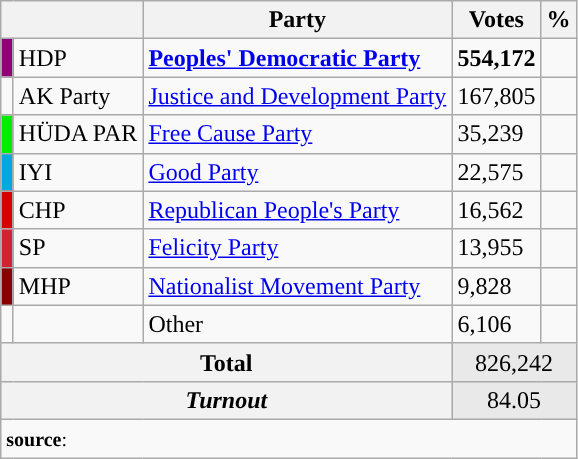<table class="wikitable">
<tr>
<th colspan="2" align="center"></th>
<th align="center">Party</th>
<th align="center">Votes</th>
<th align="center">%</th>
</tr>
<tr align="left">
<td bgcolor="#91007B" width="1"></td>
<td>HDP</td>
<td><strong><a href='#'>Peoples' Democratic Party</a></strong></td>
<td><strong>554,172</strong></td>
<td><strong></strong></td>
</tr>
<tr align="left">
<td></td>
<td>AK Party</td>
<td><a href='#'>Justice and Development Party</a></td>
<td>167,805</td>
<td></td>
</tr>
<tr align="left">
<td bgcolor="#Green" width="1"></td>
<td>HÜDA PAR</td>
<td><a href='#'>Free Cause Party</a></td>
<td>35,239</td>
<td></td>
</tr>
<tr align="left">
<td bgcolor="#01A7E1" width="1"></td>
<td>IYI</td>
<td><a href='#'>Good Party</a></td>
<td>22,575</td>
<td></td>
</tr>
<tr align="left">
<td bgcolor="#d50000" width="1"></td>
<td>CHP</td>
<td><a href='#'>Republican People's Party</a></td>
<td>16,562</td>
<td></td>
</tr>
<tr align="left">
<td bgcolor="#D02433" width="1"></td>
<td>SP</td>
<td><a href='#'>Felicity Party</a></td>
<td>13,955</td>
<td></td>
</tr>
<tr align="left">
<td bgcolor="#870000" width="1"></td>
<td>MHP</td>
<td><a href='#'>Nationalist Movement Party</a></td>
<td>9,828</td>
<td></td>
</tr>
<tr align="left">
<td bgcolor="" width="1"></td>
<td></td>
<td>Other</td>
<td>6,106</td>
<td></td>
</tr>
<tr align="left" style="background-color:#E9E9E9">
<th colspan="3" align="center"><strong>Total</strong></th>
<td colspan="5" align="center">826,242</td>
</tr>
<tr align="left" style="background-color:#E9E9E9">
<th colspan="3" align="center"><em>Turnout</em></th>
<td colspan="5" align="center">84.05</td>
</tr>
<tr>
<td colspan="9" align="left"><small><strong>source</strong>: </small></td>
</tr>
</table>
